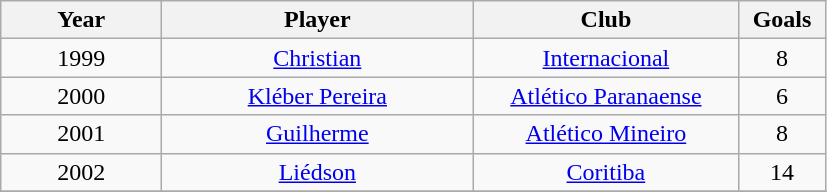<table class="wikitable" style="text-align: center;">
<tr>
<th width=100>Year</th>
<th width=200>Player</th>
<th width=170>Club</th>
<th width=50>Goals</th>
</tr>
<tr>
<td>1999</td>
<td><a href='#'>Christian</a></td>
<td><a href='#'>Internacional</a></td>
<td>8</td>
</tr>
<tr>
<td>2000</td>
<td><a href='#'>Kléber Pereira</a></td>
<td><a href='#'>Atlético Paranaense</a></td>
<td>6</td>
</tr>
<tr>
<td>2001</td>
<td><a href='#'>Guilherme</a></td>
<td><a href='#'>Atlético Mineiro</a></td>
<td>8</td>
</tr>
<tr>
<td>2002</td>
<td><a href='#'>Liédson</a></td>
<td><a href='#'>Coritiba</a></td>
<td>14</td>
</tr>
<tr>
</tr>
</table>
